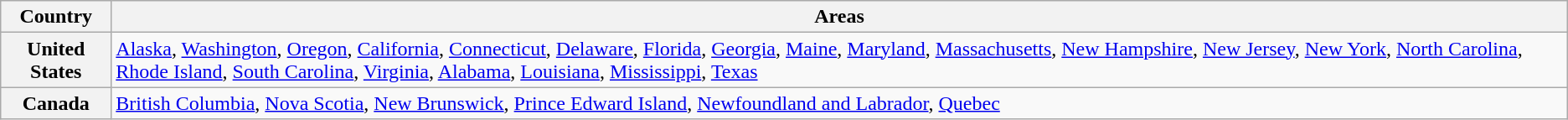<table class="wikitable plainrowheaders">
<tr>
<th scope="col">Country</th>
<th scope="col">Areas</th>
</tr>
<tr>
<th scope="row">United States</th>
<td><a href='#'>Alaska</a>, <a href='#'>Washington</a>, <a href='#'>Oregon</a>, <a href='#'>California</a>, <a href='#'>Connecticut</a>, <a href='#'>Delaware</a>, <a href='#'>Florida</a>, <a href='#'>Georgia</a>, <a href='#'>Maine</a>, <a href='#'>Maryland</a>, <a href='#'>Massachusetts</a>, <a href='#'>New Hampshire</a>, <a href='#'>New Jersey</a>, <a href='#'>New York</a>, <a href='#'>North Carolina</a>, <a href='#'>Rhode Island</a>, <a href='#'>South Carolina</a>, <a href='#'>Virginia</a>, <a href='#'>Alabama</a>, <a href='#'>Louisiana</a>, <a href='#'>Mississippi</a>, <a href='#'>Texas</a></td>
</tr>
<tr>
<th scope="row">Canada</th>
<td><a href='#'>British Columbia</a>, <a href='#'>Nova Scotia</a>, <a href='#'>New Brunswick</a>, <a href='#'>Prince Edward Island</a>, <a href='#'>Newfoundland and Labrador</a>, <a href='#'>Quebec</a></td>
</tr>
</table>
